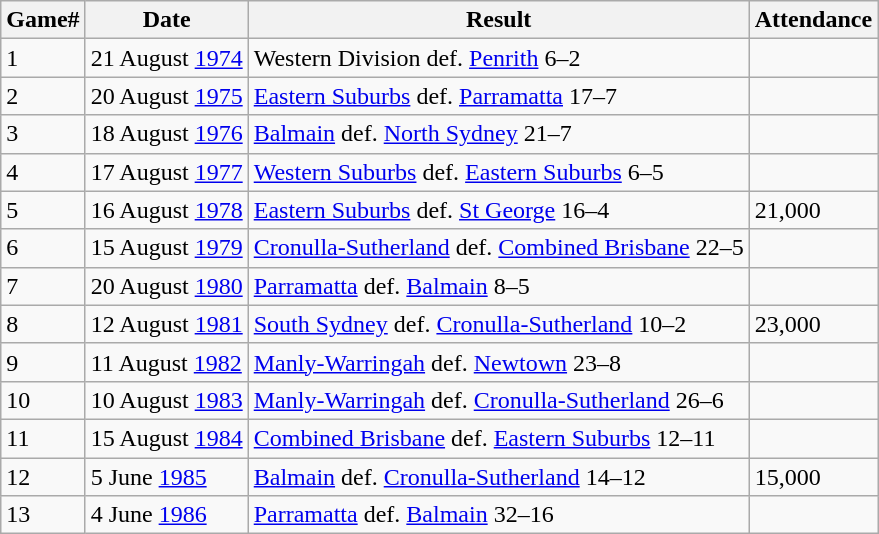<table class="wikitable">
<tr>
<th>Game#</th>
<th>Date</th>
<th>Result</th>
<th>Attendance</th>
</tr>
<tr>
<td>1</td>
<td>21 August <a href='#'>1974</a></td>
<td> Western Division def.  <a href='#'>Penrith</a> 6–2</td>
<td></td>
</tr>
<tr>
<td>2</td>
<td>20 August <a href='#'>1975</a></td>
<td> <a href='#'>Eastern Suburbs</a> def.  <a href='#'>Parramatta</a> 17–7</td>
<td></td>
</tr>
<tr>
<td>3</td>
<td>18 August <a href='#'>1976</a></td>
<td> <a href='#'>Balmain</a> def.  <a href='#'>North Sydney</a> 21–7</td>
<td></td>
</tr>
<tr>
<td>4</td>
<td>17 August <a href='#'>1977</a></td>
<td> <a href='#'>Western Suburbs</a> def.  <a href='#'>Eastern Suburbs</a> 6–5</td>
<td></td>
</tr>
<tr>
<td>5</td>
<td>16 August <a href='#'>1978</a></td>
<td> <a href='#'>Eastern Suburbs</a> def.  <a href='#'>St George</a> 16–4</td>
<td>21,000</td>
</tr>
<tr>
<td>6</td>
<td>15 August <a href='#'>1979</a></td>
<td> <a href='#'>Cronulla-Sutherland</a> def.  <a href='#'>Combined Brisbane</a> 22–5</td>
<td></td>
</tr>
<tr>
<td>7</td>
<td>20 August <a href='#'>1980</a></td>
<td> <a href='#'>Parramatta</a> def.  <a href='#'>Balmain</a> 8–5</td>
<td></td>
</tr>
<tr>
<td>8</td>
<td>12 August <a href='#'>1981</a></td>
<td> <a href='#'>South Sydney</a> def.  <a href='#'>Cronulla-Sutherland</a> 10–2</td>
<td>23,000</td>
</tr>
<tr>
<td>9</td>
<td>11 August <a href='#'>1982</a></td>
<td> <a href='#'>Manly-Warringah</a> def.  <a href='#'>Newtown</a> 23–8</td>
<td></td>
</tr>
<tr>
<td>10</td>
<td>10 August <a href='#'>1983</a></td>
<td> <a href='#'>Manly-Warringah</a> def.  <a href='#'>Cronulla-Sutherland</a> 26–6</td>
<td></td>
</tr>
<tr>
<td>11</td>
<td>15 August <a href='#'>1984</a></td>
<td> <a href='#'>Combined Brisbane</a> def.  <a href='#'>Eastern Suburbs</a> 12–11</td>
<td></td>
</tr>
<tr>
<td>12</td>
<td>5 June <a href='#'>1985</a></td>
<td> <a href='#'>Balmain</a> def.  <a href='#'>Cronulla-Sutherland</a> 14–12</td>
<td>15,000</td>
</tr>
<tr>
<td>13</td>
<td>4 June <a href='#'>1986</a></td>
<td> <a href='#'>Parramatta</a> def.  <a href='#'>Balmain</a> 32–16</td>
<td></td>
</tr>
</table>
